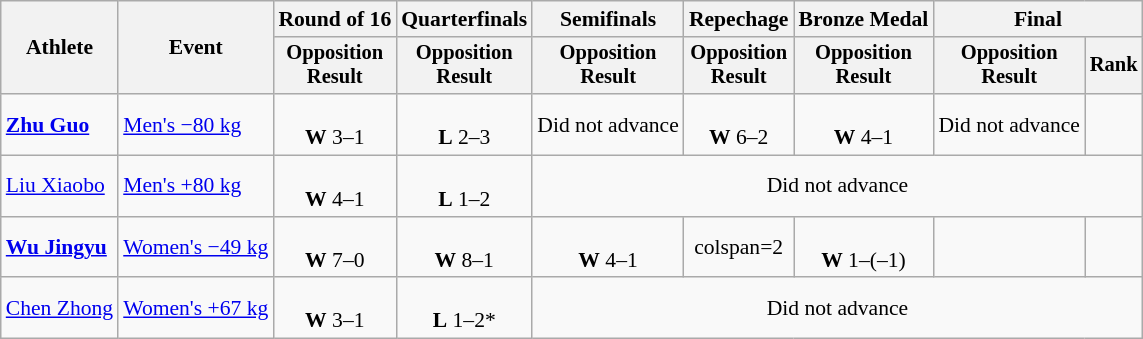<table class="wikitable" style="font-size:90%">
<tr>
<th rowspan="2">Athlete</th>
<th rowspan="2">Event</th>
<th>Round of 16</th>
<th>Quarterfinals</th>
<th>Semifinals</th>
<th>Repechage</th>
<th>Bronze Medal</th>
<th colspan=2>Final</th>
</tr>
<tr style="font-size:95%">
<th>Opposition<br>Result</th>
<th>Opposition<br>Result</th>
<th>Opposition<br>Result</th>
<th>Opposition<br>Result</th>
<th>Opposition<br>Result</th>
<th>Opposition<br>Result</th>
<th>Rank</th>
</tr>
<tr align=center>
<td align=left><strong><a href='#'>Zhu Guo</a></strong></td>
<td align=left><a href='#'>Men's −80 kg</a></td>
<td><br><strong>W</strong> 3–1</td>
<td><br><strong>L</strong> 2–3</td>
<td>Did not advance</td>
<td><br><strong>W</strong> 6–2</td>
<td><br><strong>W</strong> 4–1</td>
<td>Did not advance</td>
<td></td>
</tr>
<tr align=center>
<td align=left><a href='#'>Liu Xiaobo</a></td>
<td align=left><a href='#'>Men's +80 kg</a></td>
<td><br><strong>W</strong> 4–1</td>
<td><br><strong>L</strong> 1–2</td>
<td colspan=5>Did not advance</td>
</tr>
<tr align=center>
<td align=left><strong><a href='#'>Wu Jingyu</a></strong></td>
<td align=left><a href='#'>Women's −49 kg</a></td>
<td><br><strong>W</strong> 7–0</td>
<td><br><strong>W</strong> 8–1</td>
<td><br><strong>W</strong> 4–1</td>
<td>colspan=2 </td>
<td><br><strong>W</strong> 1–(–1)</td>
<td></td>
</tr>
<tr align=center>
<td align=left><a href='#'>Chen Zhong</a></td>
<td align=left><a href='#'>Women's +67 kg</a></td>
<td><br><strong>W</strong> 3–1</td>
<td><br><strong>L</strong> 1–2*</td>
<td colspan=5>Did not advance</td>
</tr>
</table>
